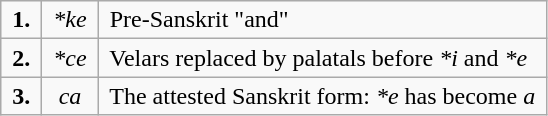<table class="wikitable">
<tr>
<td> <strong>1.</strong> </td>
<td align=center> <em>*ke</em> </td>
<td> Pre-Sanskrit "and" </td>
</tr>
<tr>
<td> <strong>2.</strong> </td>
<td align=center> <em>*ce</em> </td>
<td> Velars replaced by palatals before <em>*i</em> and <em>*e</em> </td>
</tr>
<tr>
<td> <strong>3.</strong> </td>
<td align=center> <em>ca</em> </td>
<td> The attested Sanskrit form: <em>*e</em> has become <em>a</em> </td>
</tr>
</table>
